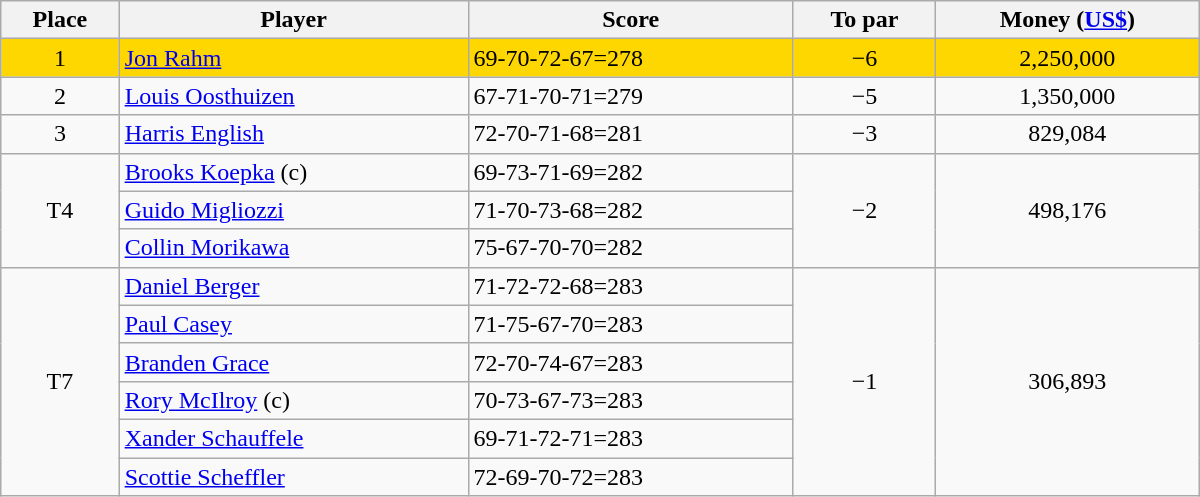<table class="wikitable" style="width:50em;margin-bottom:0;">
<tr>
<th>Place</th>
<th>Player</th>
<th>Score</th>
<th>To par</th>
<th>Money (<a href='#'>US$</a>)</th>
</tr>
<tr style="background:gold">
<td align=center>1</td>
<td> <a href='#'>Jon Rahm</a></td>
<td>69-70-72-67=278</td>
<td align=center>−6</td>
<td align=center>2,250,000</td>
</tr>
<tr>
<td align=center>2</td>
<td> <a href='#'>Louis Oosthuizen</a></td>
<td>67-71-70-71=279</td>
<td align=center>−5</td>
<td align=center>1,350,000</td>
</tr>
<tr>
<td align=center>3</td>
<td> <a href='#'>Harris English</a></td>
<td>72-70-71-68=281</td>
<td align=center>−3</td>
<td align=center>829,084</td>
</tr>
<tr>
<td rowspan=3 align=center>T4</td>
<td> <a href='#'>Brooks Koepka</a> (c)</td>
<td>69-73-71-69=282</td>
<td rowspan=3 align=center>−2</td>
<td rowspan=3 align=center>498,176</td>
</tr>
<tr>
<td> <a href='#'>Guido Migliozzi</a></td>
<td>71-70-73-68=282</td>
</tr>
<tr>
<td> <a href='#'>Collin Morikawa</a></td>
<td>75-67-70-70=282</td>
</tr>
<tr>
<td rowspan=6 align=center>T7</td>
<td> <a href='#'>Daniel Berger</a></td>
<td>71-72-72-68=283</td>
<td rowspan=6 align=center>−1</td>
<td rowspan=6 align=center>306,893</td>
</tr>
<tr>
<td> <a href='#'>Paul Casey</a></td>
<td>71-75-67-70=283</td>
</tr>
<tr>
<td> <a href='#'>Branden Grace</a></td>
<td>72-70-74-67=283</td>
</tr>
<tr>
<td> <a href='#'>Rory McIlroy</a> (c)</td>
<td>70-73-67-73=283</td>
</tr>
<tr>
<td> <a href='#'>Xander Schauffele</a></td>
<td>69-71-72-71=283</td>
</tr>
<tr>
<td> <a href='#'>Scottie Scheffler</a></td>
<td>72-69-70-72=283</td>
</tr>
</table>
